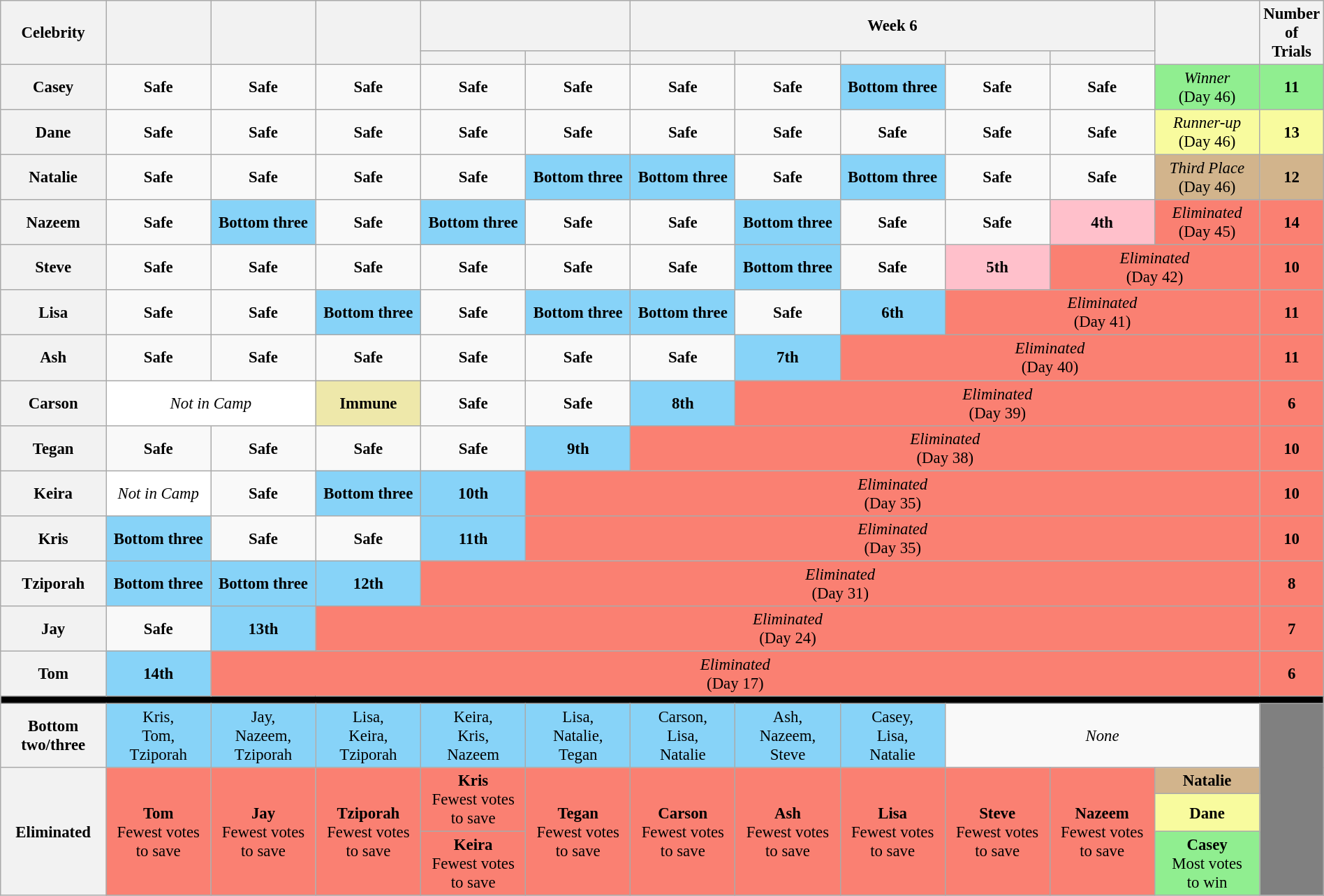<table class="wikitable" style="text-align:center; font-size:95%; width:100%;">
<tr>
<th rowspan="2" style="width:8%">Celebrity</th>
<th rowspan="2" style="width:8%"></th>
<th rowspan="2" style="width:8%"></th>
<th rowspan="2" style="width:8%"></th>
<th colspan="2" style="width:8%"></th>
<th colspan="5" style="width:8%">Week 6</th>
<th rowspan="2" style="width:8%"></th>
<th rowspan="2" style="width:8%">Number of Trials</th>
</tr>
<tr>
<th style="width:8%"></th>
<th style="width:8%"></th>
<th style="width:8%"></th>
<th style="width:8%"></th>
<th style="width:8%"></th>
<th style="width:8%"></th>
<th style="width:8%"></th>
</tr>
<tr>
<th>Casey</th>
<td><strong>Safe</strong></td>
<td><strong>Safe</strong></td>
<td><strong>Safe</strong></td>
<td><strong>Safe</strong></td>
<td><strong>Safe</strong></td>
<td><strong>Safe</strong></td>
<td><strong>Safe</strong></td>
<td style="background:#87D3F8"><strong>Bottom three</strong></td>
<td><strong>Safe</strong></td>
<td><strong>Safe</strong></td>
<td style=background:lightgreen><em>Winner</em><br>(Day 46)</td>
<th style=background:lightgreen>11</th>
</tr>
<tr>
<th>Dane</th>
<td><strong>Safe</strong></td>
<td><strong>Safe</strong></td>
<td><strong>Safe</strong></td>
<td><strong>Safe</strong></td>
<td><strong>Safe</strong></td>
<td><strong>Safe</strong></td>
<td><strong>Safe</strong></td>
<td><strong>Safe</strong></td>
<td><strong>Safe</strong></td>
<td><strong>Safe</strong></td>
<td style=background:#F8FB9E><em>Runner-up</em><br>(Day 46)</td>
<th style=background:#F8FB9E>13</th>
</tr>
<tr>
<th>Natalie</th>
<td><strong>Safe</strong></td>
<td><strong>Safe</strong></td>
<td><strong>Safe</strong></td>
<td><strong>Safe</strong></td>
<td style="background:#87D3F8"><strong>Bottom three</strong></td>
<td style="background:#87D3F8"><strong>Bottom three</strong></td>
<td><strong>Safe</strong></td>
<td style="background:#87D3F8"><strong>Bottom three</strong></td>
<td><strong>Safe</strong></td>
<td><strong>Safe</strong></td>
<td style=background:tan><em>Third Place</em><br>(Day 46)</td>
<th style=background:tan>12</th>
</tr>
<tr>
<th>Nazeem</th>
<td><strong>Safe</strong></td>
<td style="background:#87D3F8"><strong>Bottom three</strong></td>
<td><strong>Safe</strong></td>
<td style="background:#87D3F8"><strong>Bottom three</strong></td>
<td><strong>Safe</strong></td>
<td><strong>Safe</strong></td>
<td style="background:#87D3F8"><strong>Bottom three</strong></td>
<td><strong>Safe</strong></td>
<td><strong>Safe</strong></td>
<td style="background:pink"><strong>4th</strong></td>
<td style=background:salmon><em>Eliminated</em><br>(Day 45)</td>
<th style=background:salmon>14</th>
</tr>
<tr>
<th>Steve</th>
<td><strong>Safe</strong></td>
<td><strong>Safe</strong></td>
<td><strong>Safe</strong></td>
<td><strong>Safe</strong></td>
<td><strong>Safe</strong></td>
<td><strong>Safe</strong></td>
<td style="background:#87D3F8"><strong>Bottom three</strong></td>
<td><strong>Safe</strong></td>
<td style="background:pink"><strong>5th</strong></td>
<td colspan="2" style=background:salmon><em>Eliminated</em><br>(Day 42)</td>
<th style=background:salmon>10</th>
</tr>
<tr>
<th>Lisa</th>
<td><strong>Safe</strong></td>
<td><strong>Safe</strong></td>
<td style="background:#87D3F8"><strong>Bottom three</strong></td>
<td><strong>Safe</strong></td>
<td style="background:#87D3F8"><strong>Bottom three</strong></td>
<td style="background:#87D3F8"><strong>Bottom three</strong></td>
<td><strong>Safe</strong></td>
<td style="background:#87D3F8"><strong>6th</strong></td>
<td colspan="3" style=background:salmon><em>Eliminated</em><br>(Day 41)</td>
<th style=background:salmon>11</th>
</tr>
<tr>
<th>Ash</th>
<td><strong>Safe</strong></td>
<td><strong>Safe</strong></td>
<td><strong>Safe</strong></td>
<td><strong>Safe</strong></td>
<td><strong>Safe</strong></td>
<td><strong>Safe</strong></td>
<td style="background:#87D3F8"><strong>7th</strong></td>
<td colspan="4" style=background:salmon><em>Eliminated</em><br>(Day 40)</td>
<th style=background:salmon>11</th>
</tr>
<tr>
<th>Carson</th>
<td style=background:white colspan="2"><em>Not in Camp</em></td>
<td bgcolor=#EEE8AA><strong>Immune</strong></td>
<td><strong>Safe</strong></td>
<td><strong>Safe</strong></td>
<td style="background:#87D3F8"><strong>8th</strong></td>
<td colspan="5" style=background:salmon><em>Eliminated</em><br>(Day 39)</td>
<th style=background:salmon>6</th>
</tr>
<tr>
<th>Tegan</th>
<td><strong>Safe</strong></td>
<td><strong>Safe</strong></td>
<td><strong>Safe</strong></td>
<td><strong>Safe</strong></td>
<td style="background:#87D3F8"><strong>9th</strong></td>
<td colspan="6" style=background:salmon><em>Eliminated</em><br>(Day 38)</td>
<th style=background:salmon>10</th>
</tr>
<tr>
<th>Keira</th>
<td style=background:white><em>Not in Camp</em></td>
<td><strong>Safe</strong></td>
<td style="background:#87D3F8"><strong>Bottom three</strong></td>
<td style="background:#87D3F8"><strong>10th</strong></td>
<td colspan="7" style=background:salmon><em>Eliminated</em><br>(Day 35)</td>
<th style=background:salmon>10</th>
</tr>
<tr>
<th>Kris</th>
<td style="background:#87D3F8"><strong>Bottom three</strong></td>
<td><strong>Safe</strong></td>
<td><strong>Safe</strong></td>
<td style="background:#87D3F8"><strong>11th</strong></td>
<td colspan="7" style=background:salmon><em>Eliminated</em><br>(Day 35)</td>
<th style=background:salmon>10</th>
</tr>
<tr>
<th>Tziporah</th>
<td style="background:#87D3F8"><strong>Bottom three</strong></td>
<td style="background:#87D3F8"><strong>Bottom three</strong></td>
<td style="background:#87D3F8"><strong>12th</strong></td>
<td colspan="8" style=background:salmon><em>Eliminated</em><br>(Day 31)</td>
<th style=background:salmon>8</th>
</tr>
<tr>
<th>Jay</th>
<td><strong>Safe</strong></td>
<td style="background:#87D3F8"><strong>13th</strong></td>
<td colspan="9" style=background:salmon><em>Eliminated</em><br>(Day 24)</td>
<th style=background:salmon>7</th>
</tr>
<tr>
<th>Tom</th>
<td style="background:#87D3F8"><strong>14th</strong></td>
<td colspan="10" style=background:salmon><em>Eliminated</em><br>(Day 17)</td>
<th style=background:salmon>6</th>
</tr>
<tr>
<td style="background:#000;" colspan="13"></td>
</tr>
<tr>
<th>Bottom two/three</th>
<td style="background:#87D3F8">Kris,<br>Tom,<br>Tziporah</td>
<td style="background:#87D3F8">Jay,<br>Nazeem,<br>Tziporah</td>
<td style="background:#87D3F8">Lisa,<br>Keira,<br>Tziporah</td>
<td style="background:#87D3F8">Keira,<br>Kris,<br>Nazeem</td>
<td style="background:#87D3F8">Lisa,<br>Natalie,<br>Tegan</td>
<td style="background:#87D3F8">Carson,<br>Lisa,<br>Natalie</td>
<td style="background:#87D3F8">Ash,<br>Nazeem,<br>Steve</td>
<td style="background:#87D3F8">Casey,<br>Lisa,<br>Natalie</td>
<td colspan="3"><em>None</em></td>
<td style=background:grey rowspan=5></td>
</tr>
<tr>
<th rowspan="4">Eliminated</th>
<td rowspan="4" style=background:salmon><strong>Tom</strong><br>Fewest votes<br> to save</td>
<td rowspan="4" style=background:salmon><strong>Jay</strong><br>Fewest votes<br> to save</td>
<td rowspan="4" style=background:salmon><strong>Tziporah</strong><br>Fewest votes<br> to save</td>
<td rowspan="2" style=background:salmon><strong>Kris</strong><br>Fewest votes<br> to save</td>
<td rowspan="4" style=background:salmon><strong>Tegan</strong><br>Fewest votes<br> to save</td>
<td rowspan="4" style=background:salmon><strong>Carson</strong><br>Fewest votes<br> to save</td>
<td rowspan="4" style=background:salmon><strong>Ash</strong><br>Fewest votes<br> to save</td>
<td rowspan="4" style=background:salmon><strong>Lisa</strong><br>Fewest votes<br> to save</td>
<td rowspan="4" style=background:salmon><strong>Steve</strong><br>Fewest votes<br> to save</td>
<td rowspan="4" style=background:salmon><strong>Nazeem</strong><br>Fewest votes<br> to save</td>
<td style=background:tan><strong>Natalie</strong><br></td>
</tr>
<tr>
<td rowspan="2" style=background:#F8FB9E><strong> Dane</strong><br></td>
</tr>
<tr>
<td rowspan="2" style=background:salmon><strong>Keira</strong><br>Fewest votes<br> to save</td>
</tr>
<tr>
<td style=background:lightgreen><strong>Casey</strong><br>Most votes <br>to win</td>
</tr>
</table>
